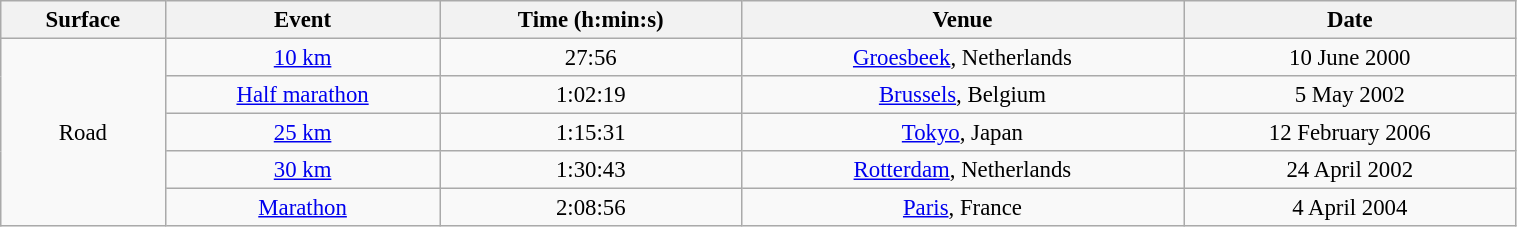<table class="wikitable" style="text-align:center; font-size:95%;" width="80%">
<tr>
<th>Surface</th>
<th>Event</th>
<th>Time (h:min:s)</th>
<th>Venue</th>
<th>Date</th>
</tr>
<tr>
<td rowspan=5>Road</td>
<td><a href='#'>10 km</a></td>
<td>27:56</td>
<td><a href='#'>Groesbeek</a>, Netherlands</td>
<td>10 June 2000</td>
</tr>
<tr>
<td><a href='#'>Half marathon</a></td>
<td>1:02:19</td>
<td><a href='#'>Brussels</a>, Belgium</td>
<td>5 May 2002</td>
</tr>
<tr>
<td><a href='#'>25 km</a></td>
<td>1:15:31</td>
<td><a href='#'>Tokyo</a>, Japan</td>
<td>12 February 2006</td>
</tr>
<tr>
<td><a href='#'>30 km</a></td>
<td>1:30:43</td>
<td><a href='#'>Rotterdam</a>, Netherlands</td>
<td>24 April 2002</td>
</tr>
<tr>
<td><a href='#'>Marathon</a></td>
<td>2:08:56</td>
<td><a href='#'>Paris</a>, France</td>
<td>4 April 2004</td>
</tr>
</table>
